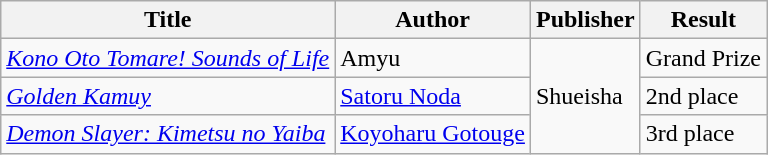<table class="wikitable">
<tr>
<th>Title</th>
<th>Author</th>
<th>Publisher</th>
<th>Result</th>
</tr>
<tr>
<td><em><a href='#'>Kono Oto Tomare! Sounds of Life</a></em></td>
<td>Amyu</td>
<td rowspan="3">Shueisha</td>
<td>Grand Prize</td>
</tr>
<tr>
<td><em><a href='#'>Golden Kamuy</a></em></td>
<td><a href='#'>Satoru Noda</a></td>
<td>2nd place</td>
</tr>
<tr>
<td><em><a href='#'>Demon Slayer: Kimetsu no Yaiba</a></em></td>
<td><a href='#'>Koyoharu Gotouge</a></td>
<td>3rd place</td>
</tr>
</table>
